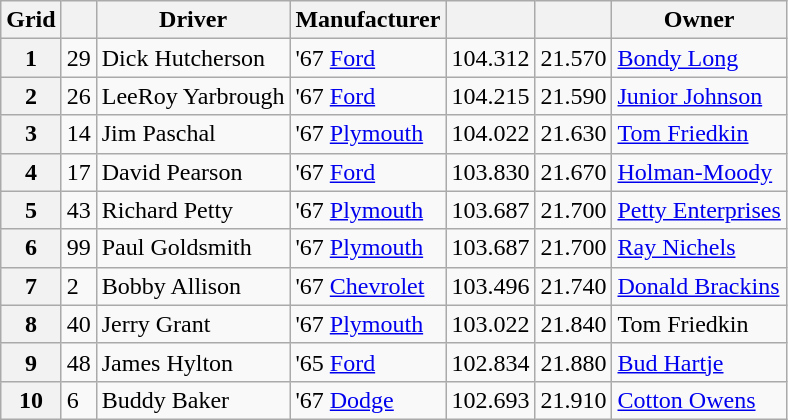<table class="wikitable">
<tr>
<th>Grid</th>
<th></th>
<th>Driver</th>
<th>Manufacturer</th>
<th></th>
<th></th>
<th>Owner</th>
</tr>
<tr>
<th>1</th>
<td>29</td>
<td>Dick Hutcherson</td>
<td>'67 <a href='#'>Ford</a></td>
<td>104.312</td>
<td>21.570</td>
<td><a href='#'>Bondy Long</a></td>
</tr>
<tr>
<th>2</th>
<td>26</td>
<td>LeeRoy Yarbrough</td>
<td>'67 <a href='#'>Ford</a></td>
<td>104.215</td>
<td>21.590</td>
<td><a href='#'>Junior Johnson</a></td>
</tr>
<tr>
<th>3</th>
<td>14</td>
<td>Jim Paschal</td>
<td>'67 <a href='#'>Plymouth</a></td>
<td>104.022</td>
<td>21.630</td>
<td><a href='#'>Tom Friedkin</a></td>
</tr>
<tr>
<th>4</th>
<td>17</td>
<td>David Pearson</td>
<td>'67 <a href='#'>Ford</a></td>
<td>103.830</td>
<td>21.670</td>
<td><a href='#'>Holman-Moody</a></td>
</tr>
<tr>
<th>5</th>
<td>43</td>
<td>Richard Petty</td>
<td>'67 <a href='#'>Plymouth</a></td>
<td>103.687</td>
<td>21.700</td>
<td><a href='#'>Petty Enterprises</a></td>
</tr>
<tr>
<th>6</th>
<td>99</td>
<td>Paul Goldsmith</td>
<td>'67 <a href='#'>Plymouth</a></td>
<td>103.687</td>
<td>21.700</td>
<td><a href='#'>Ray Nichels</a></td>
</tr>
<tr>
<th>7</th>
<td>2</td>
<td>Bobby Allison</td>
<td>'67 <a href='#'>Chevrolet</a></td>
<td>103.496</td>
<td>21.740</td>
<td><a href='#'>Donald Brackins</a></td>
</tr>
<tr>
<th>8</th>
<td>40</td>
<td>Jerry Grant</td>
<td>'67 <a href='#'>Plymouth</a></td>
<td>103.022</td>
<td>21.840</td>
<td>Tom Friedkin</td>
</tr>
<tr>
<th>9</th>
<td>48</td>
<td>James Hylton</td>
<td>'65 <a href='#'>Ford</a></td>
<td>102.834</td>
<td>21.880</td>
<td><a href='#'>Bud Hartje</a></td>
</tr>
<tr>
<th>10</th>
<td>6</td>
<td>Buddy Baker</td>
<td>'67 <a href='#'>Dodge</a></td>
<td>102.693</td>
<td>21.910</td>
<td><a href='#'>Cotton Owens</a></td>
</tr>
</table>
